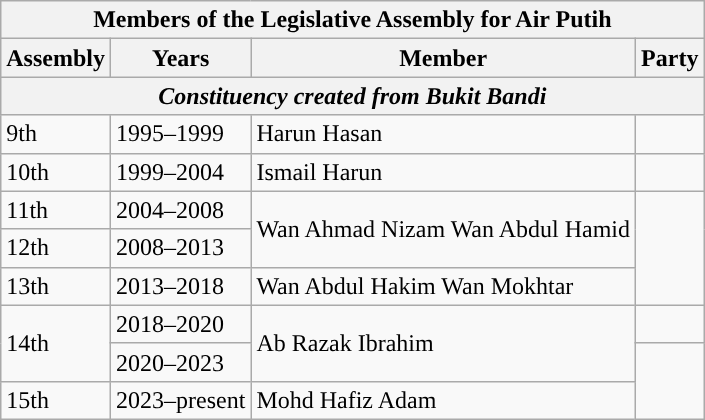<table class="wikitable">
<tr>
<th colspan="4">Members of the Legislative Assembly for Air Putih</th>
</tr>
<tr>
<th>Assembly</th>
<th>Years</th>
<th>Member</th>
<th>Party</th>
</tr>
<tr>
<th colspan="4" align="center"><em>Constituency created from Bukit Bandi</em></th>
</tr>
<tr>
<td>9th</td>
<td>1995–1999</td>
<td>Harun Hasan</td>
<td></td>
</tr>
<tr>
<td>10th</td>
<td>1999–2004</td>
<td>Ismail Harun</td>
<td></td>
</tr>
<tr>
<td>11th</td>
<td>2004–2008</td>
<td rowspan="2">Wan Ahmad Nizam Wan Abdul Hamid</td>
<td rowspan="3"></td>
</tr>
<tr>
<td>12th</td>
<td>2008–2013</td>
</tr>
<tr>
<td>13th</td>
<td>2013–2018</td>
<td>Wan Abdul Hakim Wan Mokhtar</td>
</tr>
<tr>
<td rowspan="2">14th</td>
<td>2018–2020</td>
<td rowspan="2">Ab Razak Ibrahim</td>
<td></td>
</tr>
<tr>
<td>2020–2023</td>
<td rowspan=2></td>
</tr>
<tr>
<td>15th</td>
<td>2023–present</td>
<td>Mohd Hafiz Adam</td>
</tr>
</table>
